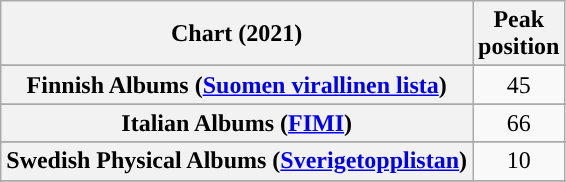<table class="wikitable sortable plainrowheaders" style="text-align:center;">
<tr>
<th scope="col">Chart (2021)</th>
<th scope="col">Peak<br>position</th>
</tr>
<tr>
</tr>
<tr>
</tr>
<tr>
</tr>
<tr>
</tr>
<tr>
</tr>
<tr>
</tr>
<tr>
</tr>
<tr>
<th scope="row">Finnish Albums (<a href='#'>Suomen virallinen lista</a>)</th>
<td>45</td>
</tr>
<tr>
</tr>
<tr>
</tr>
<tr>
</tr>
<tr>
<th scope="row">Italian Albums (<a href='#'>FIMI</a>)</th>
<td>66</td>
</tr>
<tr>
</tr>
<tr>
</tr>
<tr>
</tr>
<tr>
</tr>
<tr>
<th scope="row">Swedish Physical Albums (<a href='#'>Sverigetopplistan</a>)</th>
<td>10</td>
</tr>
<tr>
</tr>
<tr>
</tr>
<tr>
</tr>
<tr>
</tr>
<tr>
</tr>
<tr>
</tr>
</table>
